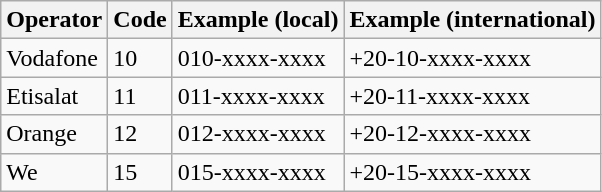<table class="wikitable">
<tr>
<th>Operator</th>
<th>Code</th>
<th>Example (local)</th>
<th>Example (international)</th>
</tr>
<tr>
<td>Vodafone</td>
<td>10</td>
<td>010-xxxx-xxxx</td>
<td>+20-10-xxxx-xxxx</td>
</tr>
<tr>
<td>Etisalat</td>
<td>11</td>
<td>011-xxxx-xxxx</td>
<td>+20-11-xxxx-xxxx</td>
</tr>
<tr>
<td>Orange</td>
<td>12</td>
<td>012-xxxx-xxxx</td>
<td>+20-12-xxxx-xxxx</td>
</tr>
<tr>
<td>We</td>
<td>15</td>
<td>015-xxxx-xxxx</td>
<td>+20-15-xxxx-xxxx</td>
</tr>
</table>
